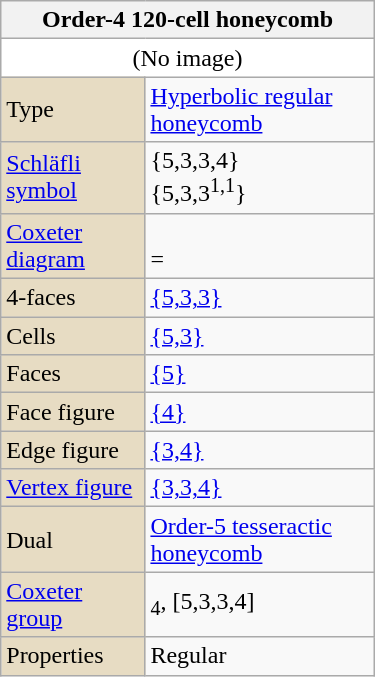<table class="wikitable" align="right" style="margin-left:10px" width="250">
<tr>
<th bgcolor=#e7dcc3 colspan=2>Order-4 120-cell honeycomb</th>
</tr>
<tr>
<td bgcolor=#ffffff align=center colspan=2>(No image)</td>
</tr>
<tr>
<td bgcolor=#e7dcc3>Type</td>
<td><a href='#'>Hyperbolic regular honeycomb</a></td>
</tr>
<tr>
<td bgcolor=#e7dcc3><a href='#'>Schläfli symbol</a></td>
<td>{5,3,3,4}<br>{5,3,3<sup>1,1</sup>}</td>
</tr>
<tr>
<td bgcolor=#e7dcc3><a href='#'>Coxeter diagram</a></td>
<td><br> = </td>
</tr>
<tr>
<td bgcolor=#e7dcc3>4-faces</td>
<td> <a href='#'>{5,3,3}</a></td>
</tr>
<tr>
<td bgcolor=#e7dcc3>Cells</td>
<td> <a href='#'>{5,3}</a></td>
</tr>
<tr>
<td bgcolor=#e7dcc3>Faces</td>
<td> <a href='#'>{5}</a></td>
</tr>
<tr>
<td bgcolor=#e7dcc3>Face figure</td>
<td> <a href='#'>{4}</a></td>
</tr>
<tr>
<td bgcolor=#e7dcc3>Edge figure</td>
<td> <a href='#'>{3,4}</a></td>
</tr>
<tr>
<td bgcolor=#e7dcc3><a href='#'>Vertex figure</a></td>
<td> <a href='#'>{3,3,4}</a></td>
</tr>
<tr>
<td bgcolor=#e7dcc3>Dual</td>
<td><a href='#'>Order-5 tesseractic honeycomb</a></td>
</tr>
<tr>
<td bgcolor=#e7dcc3><a href='#'>Coxeter group</a></td>
<td><sub>4</sub>, [5,3,3,4]</td>
</tr>
<tr>
<td bgcolor=#e7dcc3>Properties</td>
<td>Regular</td>
</tr>
</table>
